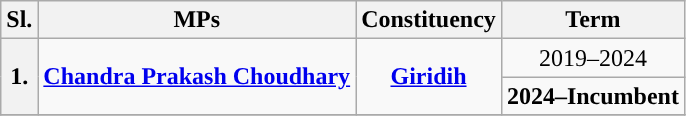<table class="wikitable sortable" style="text-align:center;">
<tr>
<th Style="background-color:">Sl.</th>
<th Style="background-color:">MPs</th>
<th Style="background-color:">Constituency</th>
<th Style="background-color:">Term</th>
</tr>
<tr>
<th Rowspan=2>1.</th>
<td Rowspan=2><strong><a href='#'>Chandra Prakash Choudhary</a></strong></td>
<td Rowspan=2><strong><a href='#'>Giridih</a></strong></td>
<td>2019–2024</td>
</tr>
<tr>
<td><strong>2024–Incumbent</strong></td>
</tr>
<tr>
</tr>
</table>
